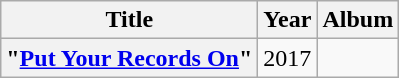<table class="wikitable plainrowheaders" style="text-align:center;">
<tr>
<th scope="col">Title</th>
<th scope="col">Year</th>
<th scope="col">Album</th>
</tr>
<tr>
<th scope="row">"<a href='#'>Put Your Records On</a>"<br></th>
<td>2017</td>
<td></td>
</tr>
</table>
